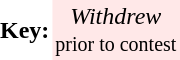<table border="0" cellspacing="0" cellpadding="2">
<tr>
<td><strong>Key:</strong></td>
<td align="center" bgcolor=#FFE8E8><em>Withdrew</em><br><small>prior to contest</small></td>
</tr>
</table>
